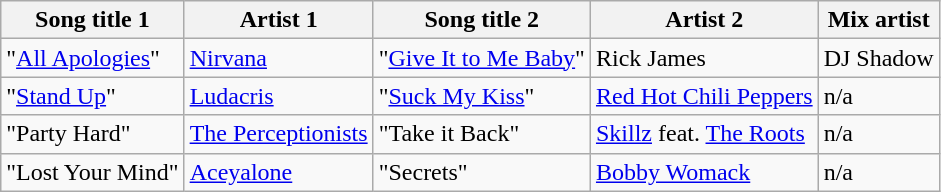<table class="wikitable">
<tr>
<th>Song title 1</th>
<th>Artist 1</th>
<th>Song title 2</th>
<th>Artist 2</th>
<th>Mix artist</th>
</tr>
<tr>
<td> "<a href='#'>All Apologies</a>"</td>
<td><a href='#'>Nirvana</a></td>
<td>"<a href='#'>Give It to Me Baby</a>"</td>
<td>Rick James</td>
<td>DJ Shadow</td>
</tr>
<tr>
<td>"<a href='#'>Stand Up</a>"</td>
<td><a href='#'>Ludacris</a></td>
<td>"<a href='#'>Suck My Kiss</a>"</td>
<td><a href='#'>Red Hot Chili Peppers</a></td>
<td>n/a</td>
</tr>
<tr>
<td>"Party Hard"</td>
<td><a href='#'>The Perceptionists</a></td>
<td>"Take it Back"</td>
<td><a href='#'>Skillz</a> feat. <a href='#'>The Roots</a></td>
<td>n/a</td>
</tr>
<tr>
<td>"Lost Your Mind"</td>
<td><a href='#'>Aceyalone</a></td>
<td>"Secrets"</td>
<td><a href='#'>Bobby Womack</a></td>
<td>n/a</td>
</tr>
</table>
